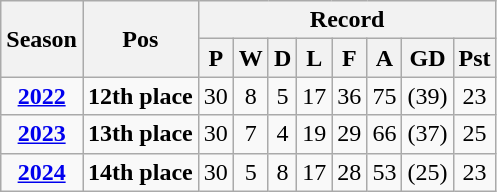<table Class="wikitable" style="text-align: center;">
<tr>
<th rowspan="2">Season</th>
<th rowspan="2">Pos</th>
<th colspan="9">Record</th>
</tr>
<tr>
<th>P</th>
<th>W</th>
<th>D</th>
<th>L</th>
<th>F</th>
<th>A</th>
<th>GD</th>
<th>Pst</th>
</tr>
<tr style=>
<td><strong><a href='#'>2022</a></strong></td>
<td><strong>12th place</strong></td>
<td>30</td>
<td>8</td>
<td>5</td>
<td>17</td>
<td>36</td>
<td>75</td>
<td>(39)</td>
<td>23</td>
</tr>
<tr style=>
<td><strong><a href='#'>2023</a></strong></td>
<td><strong>13th place</strong></td>
<td>30</td>
<td>7</td>
<td>4</td>
<td>19</td>
<td>29</td>
<td>66</td>
<td>(37)</td>
<td>25</td>
</tr>
<tr style=>
<td><strong><a href='#'>2024</a></strong></td>
<td><strong>14th place</strong></td>
<td>30</td>
<td>5</td>
<td>8</td>
<td>17</td>
<td>28</td>
<td>53</td>
<td>(25)</td>
<td>23</td>
</tr>
</table>
